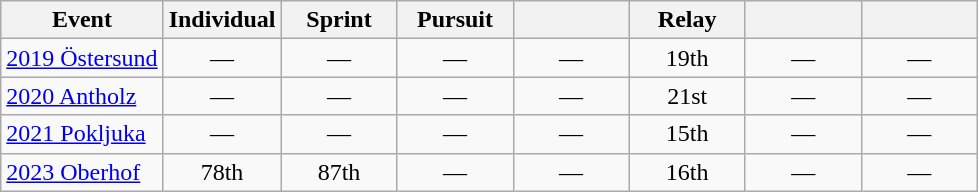<table class="wikitable" style="text-align: center;">
<tr ">
<th>Event</th>
<th style="width:70px;">Individual</th>
<th style="width:70px;">Sprint</th>
<th style="width:70px;">Pursuit</th>
<th style="width:70px;"></th>
<th style="width:70px;">Relay</th>
<th style="width:70px;"></th>
<th style="width:70px;"></th>
</tr>
<tr>
<td align=left> <a href='#'>2019 Östersund</a></td>
<td>—</td>
<td>—</td>
<td>—</td>
<td>—</td>
<td>19th</td>
<td>—</td>
<td>—</td>
</tr>
<tr>
<td align="left"> <a href='#'>2020 Antholz</a></td>
<td>—</td>
<td>—</td>
<td>—</td>
<td>—</td>
<td>21st</td>
<td>—</td>
<td>—</td>
</tr>
<tr>
<td align="left"> <a href='#'>2021 Pokljuka</a></td>
<td>—</td>
<td>—</td>
<td>—</td>
<td>—</td>
<td>15th</td>
<td>—</td>
<td>—</td>
</tr>
<tr>
<td align=left> <a href='#'>2023 Oberhof</a></td>
<td>78th</td>
<td>87th</td>
<td>—</td>
<td>—</td>
<td>16th</td>
<td>—</td>
<td>—</td>
</tr>
</table>
